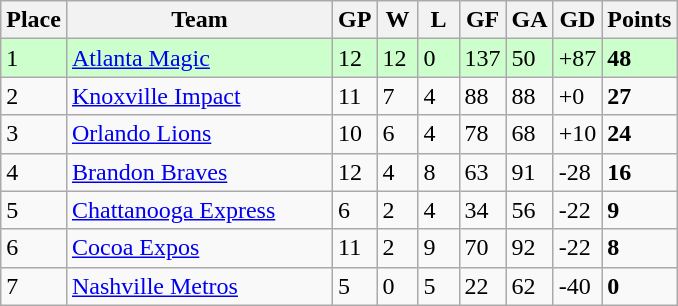<table class="wikitable">
<tr>
<th>Place</th>
<th style="width:170px;">Team</th>
<th width="20">GP</th>
<th width="20">W</th>
<th width="20">L</th>
<th width="20">GF</th>
<th width="20">GA</th>
<th width="25">GD</th>
<th>Points</th>
</tr>
<tr style="background:#cfc;">
<td>1</td>
<td><a href='#'>Atlanta Magic</a></td>
<td>12</td>
<td>12</td>
<td>0</td>
<td>137</td>
<td>50</td>
<td>+87</td>
<td><strong>48</strong></td>
</tr>
<tr>
<td>2</td>
<td><a href='#'>Knoxville Impact</a></td>
<td>11</td>
<td>7</td>
<td>4</td>
<td>88</td>
<td>88</td>
<td>+0</td>
<td><strong>27</strong></td>
</tr>
<tr>
<td>3</td>
<td><a href='#'>Orlando Lions</a></td>
<td>10</td>
<td>6</td>
<td>4</td>
<td>78</td>
<td>68</td>
<td>+10</td>
<td><strong>24</strong></td>
</tr>
<tr>
<td>4</td>
<td><a href='#'>Brandon Braves</a></td>
<td>12</td>
<td>4</td>
<td>8</td>
<td>63</td>
<td>91</td>
<td>-28</td>
<td><strong>16</strong></td>
</tr>
<tr>
<td>5</td>
<td><a href='#'>Chattanooga Express</a></td>
<td>6</td>
<td>2</td>
<td>4</td>
<td>34</td>
<td>56</td>
<td>-22</td>
<td><strong>9</strong></td>
</tr>
<tr>
<td>6</td>
<td><a href='#'>Cocoa Expos</a></td>
<td>11</td>
<td>2</td>
<td>9</td>
<td>70</td>
<td>92</td>
<td>-22</td>
<td><strong>8</strong></td>
</tr>
<tr>
<td>7</td>
<td><a href='#'>Nashville Metros</a></td>
<td>5</td>
<td>0</td>
<td>5</td>
<td>22</td>
<td>62</td>
<td>-40</td>
<td><strong>0</strong></td>
</tr>
</table>
